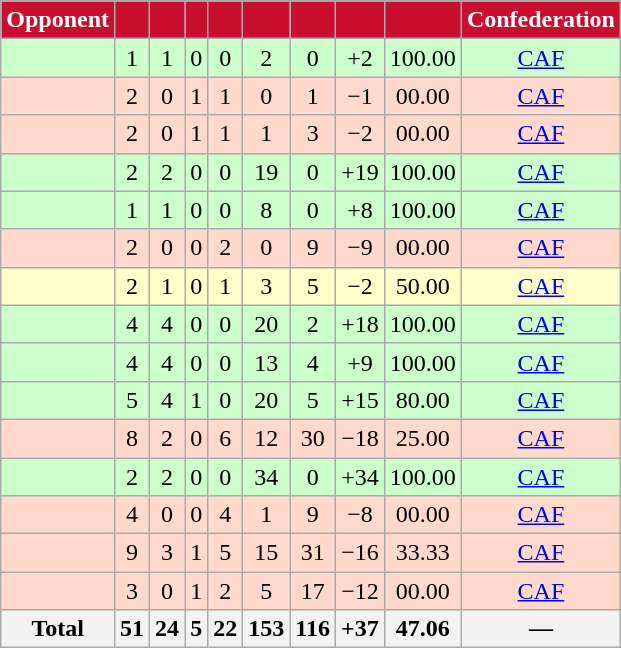<table class="wikitable sortable" style="text-align:center;">
<tr style="color:white">
<th style="background-color:#C8102E;white">Opponent</th>
<th style="background-color:#C8102E;"></th>
<th style="background-color:#C8102E;"></th>
<th style="background-color:#C8102E;"></th>
<th style="background-color:#C8102E;"></th>
<th style="background-color:#C8102E;"></th>
<th style="background-color:#C8102E;"></th>
<th style="background-color:#C8102E;"></th>
<th style="background-color:#C8102E;"></th>
<th style="background-color:#C8102E;color:white">Confederation</th>
</tr>
<tr bgcolor=CCFFCC>
<td style=text-align:left;"></td>
<td>1</td>
<td>1</td>
<td>0</td>
<td>0</td>
<td>2</td>
<td>0</td>
<td>+2</td>
<td>100.00</td>
<td><a href='#'>CAF</a></td>
</tr>
<tr bgcolor=FFDACC>
<td style=text-align:left;"></td>
<td>2</td>
<td>0</td>
<td>1</td>
<td>1</td>
<td>0</td>
<td>1</td>
<td>−1</td>
<td>00.00</td>
<td><a href='#'>CAF</a></td>
</tr>
<tr bgcolor=FFDACC>
<td style=text-align:left;"></td>
<td>2</td>
<td>0</td>
<td>1</td>
<td>1</td>
<td>1</td>
<td>3</td>
<td>−2</td>
<td>00.00</td>
<td><a href='#'>CAF</a></td>
</tr>
<tr bgcolor=CCFFCC>
<td style=text-align:left;"></td>
<td>2</td>
<td>2</td>
<td>0</td>
<td>0</td>
<td>19</td>
<td>0</td>
<td>+19</td>
<td>100.00</td>
<td><a href='#'>CAF</a></td>
</tr>
<tr bgcolor=CCFFCC>
<td style=text-align:left;"></td>
<td>1</td>
<td>1</td>
<td>0</td>
<td>0</td>
<td>8</td>
<td>0</td>
<td>+8</td>
<td>100.00</td>
<td><a href='#'>CAF</a></td>
</tr>
<tr bgcolor=FFDACC>
<td style=text-align:left;"></td>
<td>2</td>
<td>0</td>
<td>0</td>
<td>2</td>
<td>0</td>
<td>9</td>
<td>−9</td>
<td>00.00</td>
<td><a href='#'>CAF</a></td>
</tr>
<tr bgcolor=FFFFCC>
<td style=text-align:left;"></td>
<td>2</td>
<td>1</td>
<td>0</td>
<td>1</td>
<td>3</td>
<td>5</td>
<td>−2</td>
<td>50.00</td>
<td><a href='#'>CAF</a></td>
</tr>
<tr bgcolor=CCFFCC>
<td style=text-align:left;"></td>
<td>4</td>
<td>4</td>
<td>0</td>
<td>0</td>
<td>20</td>
<td>2</td>
<td>+18</td>
<td>100.00</td>
<td><a href='#'>CAF</a></td>
</tr>
<tr bgcolor=CCFFCC>
<td style=text-align:left;"></td>
<td>4</td>
<td>4</td>
<td>0</td>
<td>0</td>
<td>13</td>
<td>4</td>
<td>+9</td>
<td>100.00</td>
<td><a href='#'>CAF</a></td>
</tr>
<tr bgcolor=CCFFCC>
<td style=text-align:left;"></td>
<td>5</td>
<td>4</td>
<td>1</td>
<td>0</td>
<td>20</td>
<td>5</td>
<td>+15</td>
<td>80.00</td>
<td><a href='#'>CAF</a></td>
</tr>
<tr bgcolor=FFDACC>
<td style=text-align:left;"></td>
<td>8</td>
<td>2</td>
<td>0</td>
<td>6</td>
<td>12</td>
<td>30</td>
<td>−18</td>
<td>25.00</td>
<td><a href='#'>CAF</a></td>
</tr>
<tr bgcolor=CCFFCC>
<td style=text-align:left;"></td>
<td>2</td>
<td>2</td>
<td>0</td>
<td>0</td>
<td>34</td>
<td>0</td>
<td>+34</td>
<td>100.00</td>
<td><a href='#'>CAF</a></td>
</tr>
<tr bgcolor=FFDACC>
<td style=text-align:left;"></td>
<td>4</td>
<td>0</td>
<td>0</td>
<td>4</td>
<td>1</td>
<td>9</td>
<td>−8</td>
<td>00.00</td>
<td><a href='#'>CAF</a></td>
</tr>
<tr bgcolor=FFDACC>
<td style=text-align:left;"></td>
<td>9</td>
<td>3</td>
<td>1</td>
<td>5</td>
<td>15</td>
<td>31</td>
<td>−16</td>
<td>33.33</td>
<td><a href='#'>CAF</a></td>
</tr>
<tr bgcolor=FFDACC>
<td style=text-align:left;"></td>
<td>3</td>
<td>0</td>
<td>1</td>
<td>2</td>
<td>5</td>
<td>17</td>
<td>−12</td>
<td>00.00</td>
<td><a href='#'>CAF</a></td>
</tr>
<tr>
<th>Total</th>
<th>51</th>
<th>24</th>
<th>5</th>
<th>22</th>
<th>153</th>
<th>116</th>
<th>+37</th>
<th>47.06</th>
<th>—</th>
</tr>
</table>
